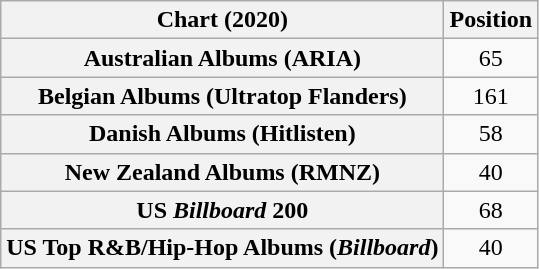<table class="wikitable sortable plainrowheaders" style="text-align:center">
<tr>
<th scope="col">Chart (2020)</th>
<th scope="col">Position</th>
</tr>
<tr>
<th scope="row">Australian Albums (ARIA)</th>
<td>65</td>
</tr>
<tr>
<th scope="row">Belgian Albums (Ultratop Flanders)</th>
<td>161</td>
</tr>
<tr>
<th scope="row">Danish Albums (Hitlisten)</th>
<td>58</td>
</tr>
<tr>
<th scope="row">New Zealand Albums (RMNZ)</th>
<td>40</td>
</tr>
<tr>
<th scope="row">US <em>Billboard</em> 200</th>
<td>68</td>
</tr>
<tr>
<th scope="row">US Top R&B/Hip-Hop Albums (<em>Billboard</em>)</th>
<td>40</td>
</tr>
</table>
